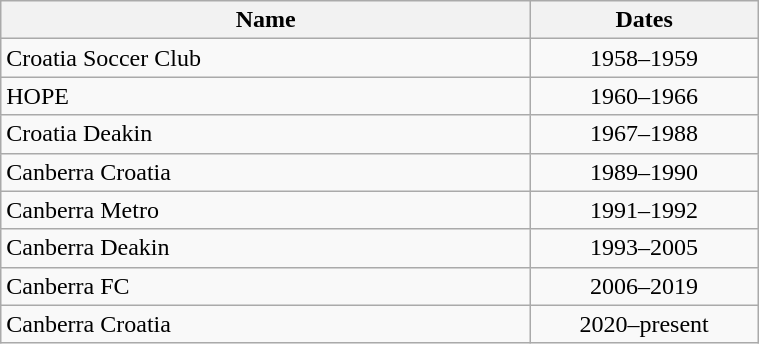<table class="sortable wikitable" style="width:40%;text-align:center">
<tr>
<th width=35%>Name</th>
<th width=15%>Dates</th>
</tr>
<tr>
<td align=left>Croatia Soccer Club</td>
<td>1958–1959</td>
</tr>
<tr>
<td align=left>HOPE</td>
<td>1960–1966</td>
</tr>
<tr>
<td align=left>Croatia Deakin</td>
<td>1967–1988</td>
</tr>
<tr>
<td align=left>Canberra Croatia</td>
<td>1989–1990</td>
</tr>
<tr>
<td align=left>Canberra Metro</td>
<td>1991–1992</td>
</tr>
<tr>
<td align=left>Canberra Deakin</td>
<td>1993–2005</td>
</tr>
<tr>
<td align=left>Canberra FC</td>
<td>2006–2019</td>
</tr>
<tr>
<td align=left>Canberra Croatia</td>
<td>2020–present</td>
</tr>
</table>
